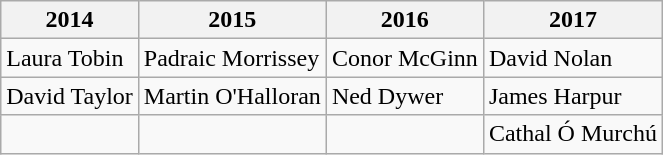<table class="wikitable">
<tr>
<th>2014</th>
<th>2015</th>
<th>2016</th>
<th>2017</th>
</tr>
<tr>
<td>Laura Tobin</td>
<td>Padraic Morrissey</td>
<td>Conor McGinn</td>
<td>David Nolan</td>
</tr>
<tr>
<td>David Taylor</td>
<td>Martin O'Halloran</td>
<td>Ned Dywer</td>
<td>James Harpur</td>
</tr>
<tr>
<td></td>
<td></td>
<td></td>
<td>Cathal Ó Murchú</td>
</tr>
</table>
